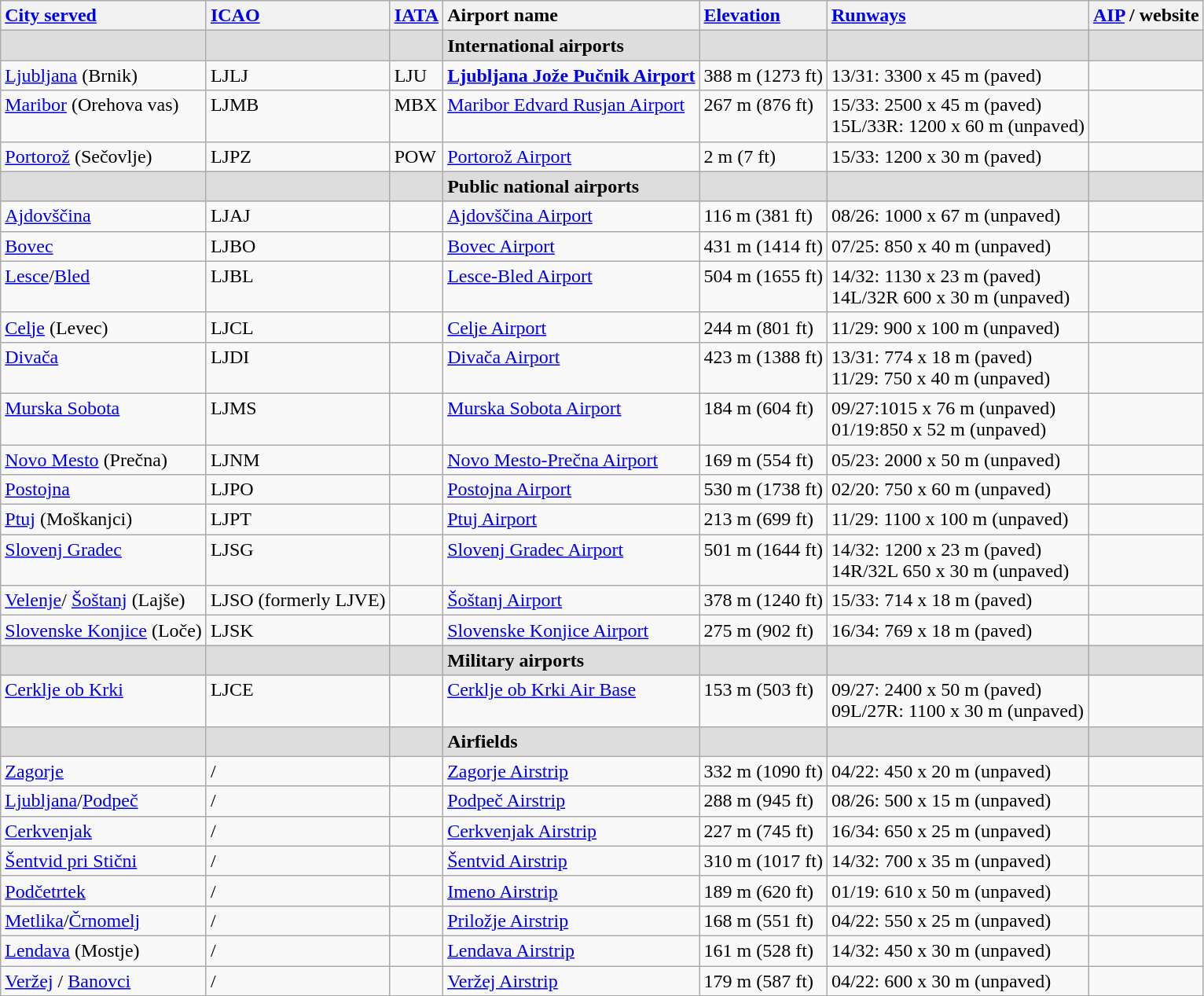<table class="wikitable sortable">
<tr valign=baseline>
<th style="text-align:left; white-space:nowrap;"><a href='#'>City served</a></th>
<th style="text-align:left;"><a href='#'>ICAO</a></th>
<th style="text-align:left;"><a href='#'>IATA</a></th>
<th style="text-align:left; white-space:nowrap;">Airport name</th>
<th style="text-align:left;"><a href='#'>Elevation</a></th>
<th style="text-align:left;"><a href='#'>Runways</a></th>
<th style="text-align:left;" class="unsortable"><a href='#'>AIP</a> / website</th>
</tr>
<tr class="sortbottom" style="font-weight:bold; background:#DDDDDD;">
<td></td>
<td></td>
<td></td>
<td>International airports</td>
<td></td>
<td></td>
<td></td>
</tr>
<tr valign=top>
<td><a href='#'>Ljubljana</a> (Brnik)</td>
<td>LJLJ</td>
<td>LJU</td>
<td><strong><a href='#'>Ljubljana Jože Pučnik Airport</a></strong></td>
<td>388 m (1273 ft)</td>
<td>13/31: 3300 x 45 m (paved)</td>
<td> </td>
</tr>
<tr valign=top>
<td><a href='#'>Maribor</a> (Orehova vas)</td>
<td>LJMB</td>
<td>MBX</td>
<td><a href='#'>Maribor Edvard Rusjan Airport</a></td>
<td>267 m (876 ft)</td>
<td>15/33: 2500 x 45 m (paved)<br> 15L/33R: 1200 x 60 m (unpaved)</td>
<td> </td>
</tr>
<tr valign=top>
<td><a href='#'>Portorož</a> (Sečovlje)</td>
<td>LJPZ</td>
<td>POW</td>
<td><a href='#'>Portorož Airport</a></td>
<td>2 m (7 ft)</td>
<td>15/33: 1200 x 30 m (paved)</td>
<td> </td>
</tr>
<tr class="sortbottom" style="font-weight:bold; background:#DDDDDD;">
<td></td>
<td></td>
<td></td>
<td>Public national airports</td>
<td></td>
<td></td>
<td></td>
</tr>
<tr valign=top>
<td><a href='#'>Ajdovščina</a></td>
<td>LJAJ</td>
<td></td>
<td><a href='#'>Ajdovščina Airport</a></td>
<td>116 m (381 ft)</td>
<td>08/26: 1000 x 67 m (unpaved)</td>
<td>  </td>
</tr>
<tr valign=top>
<td><a href='#'>Bovec</a></td>
<td>LJBO</td>
<td></td>
<td><a href='#'>Bovec Airport</a></td>
<td>431 m (1414 ft)</td>
<td>07/25: 850 x 40 m (unpaved)</td>
<td> </td>
</tr>
<tr valign=top>
<td><a href='#'>Lesce</a>/<a href='#'>Bled</a></td>
<td>LJBL</td>
<td></td>
<td><a href='#'>Lesce-Bled Airport</a></td>
<td>504 m (1655 ft)</td>
<td>14/32: 1130 x 23 m (paved) <br> 14L/32R 600 x 30 m (unpaved)</td>
<td>  </td>
</tr>
<tr valign=top>
<td><a href='#'>Celje</a> (Levec)</td>
<td>LJCL</td>
<td></td>
<td><a href='#'>Celje Airport</a></td>
<td>244 m (801 ft)</td>
<td>11/29: 900 x 100 m (unpaved)</td>
<td>  </td>
</tr>
<tr valign=top>
<td><a href='#'>Divača</a></td>
<td>LJDI</td>
<td></td>
<td><a href='#'>Divača Airport</a></td>
<td>423 m (1388 ft)</td>
<td>13/31: 774 x 18 m (paved)<br> 11/29: 750 x 40 m (unpaved)</td>
<td></td>
</tr>
<tr valign=top>
<td><a href='#'>Murska Sobota</a></td>
<td>LJMS</td>
<td></td>
<td><a href='#'>Murska Sobota Airport</a></td>
<td>184 m (604 ft)</td>
<td>09/27:1015 x 76 m (unpaved)<br> 01/19:850 x 52 m (unpaved)</td>
<td>  </td>
</tr>
<tr valign=top>
<td><a href='#'>Novo Mesto</a> (Prečna)</td>
<td>LJNM</td>
<td></td>
<td><a href='#'>Novo Mesto-Prečna Airport</a></td>
<td>169 m (554 ft)</td>
<td>05/23: 2000 x 50 m (unpaved)</td>
<td>  </td>
</tr>
<tr valign=top>
<td><a href='#'>Postojna</a></td>
<td>LJPO</td>
<td></td>
<td><a href='#'>Postojna Airport</a></td>
<td>530 m (1738 ft)</td>
<td>02/20: 750 x 60 m (unpaved)</td>
<td>  </td>
</tr>
<tr valign=top>
<td><a href='#'>Ptuj</a> (Moškanjci)</td>
<td>LJPT</td>
<td></td>
<td><a href='#'>Ptuj Airport</a></td>
<td>213 m (699 ft)</td>
<td>11/29: 1100 x 100 m (unpaved)</td>
<td>  </td>
</tr>
<tr valign=top>
<td><a href='#'>Slovenj Gradec</a></td>
<td>LJSG</td>
<td></td>
<td><a href='#'>Slovenj Gradec Airport</a></td>
<td>501 m (1644 ft)</td>
<td>14/32: 1200 x 23 m (paved)<br> 14R/32L 650 x 30 m (unpaved)</td>
<td>  </td>
</tr>
<tr valign=top>
<td><a href='#'>Velenje</a>/ <a href='#'>Šoštanj</a> (Lajše)</td>
<td>LJSO (formerly LJVE)</td>
<td></td>
<td><a href='#'>Šoštanj Airport</a></td>
<td>378 m (1240 ft)</td>
<td>15/33: 714 x 18 m (paved)</td>
<td>  </td>
</tr>
<tr valign=top>
<td><a href='#'>Slovenske Konjice</a> (Loče)</td>
<td>LJSK</td>
<td></td>
<td><a href='#'>Slovenske Konjice Airport</a></td>
<td>275 m (902 ft)</td>
<td>16/34: 769 x 18 m (paved)</td>
<td></td>
</tr>
<tr class="sortbottom" style="font-weight:bold; background:#DDDDDD;">
<td></td>
<td></td>
<td></td>
<td>Military airports</td>
<td></td>
<td></td>
<td></td>
</tr>
<tr valign=top>
<td><a href='#'>Cerklje ob Krki</a></td>
<td>LJCE</td>
<td></td>
<td><a href='#'>Cerklje ob Krki Air Base</a></td>
<td>153 m (503 ft)</td>
<td>09/27: 2400 x 50 m (paved)<br> 09L/27R: 1100 x 30 m (unpaved)</td>
<td></td>
</tr>
<tr class="sortbottom" style="font-weight:bold; background:#DDDDDD;">
<td></td>
<td></td>
<td></td>
<td>Airfields</td>
<td></td>
<td></td>
<td></td>
</tr>
<tr valign=top>
<td><a href='#'>Zagorje</a></td>
<td>/</td>
<td></td>
<td><a href='#'>Zagorje Airstrip</a></td>
<td>332 m (1090 ft)</td>
<td>04/22: 450 x 20 m (unpaved)</td>
<td></td>
</tr>
<tr valign=top>
<td><a href='#'>Ljubljana</a>/<a href='#'>Podpeč</a></td>
<td>/</td>
<td></td>
<td><a href='#'>Podpeč Airstrip</a></td>
<td>288 m (945 ft)</td>
<td>08/26: 500 x 15 m (unpaved)</td>
<td></td>
</tr>
<tr valign=top>
<td><a href='#'>Cerkvenjak</a></td>
<td>/</td>
<td></td>
<td><a href='#'>Cerkvenjak Airstrip</a></td>
<td>227 m (745 ft)</td>
<td>16/34: 650 x 25 m (unpaved)</td>
<td></td>
</tr>
<tr valign=top>
<td><a href='#'>Šentvid pri Stični</a></td>
<td>/</td>
<td></td>
<td><a href='#'>Šentvid Airstrip</a></td>
<td>310 m (1017 ft)</td>
<td>14/32: 700 x 35 m (unpaved)</td>
<td></td>
</tr>
<tr valign=top>
<td><a href='#'>Podčetrtek</a></td>
<td>/</td>
<td></td>
<td><a href='#'>Imeno Airstrip</a></td>
<td>189 m (620 ft)</td>
<td>01/19: 610 x 50 m (unpaved)</td>
<td></td>
</tr>
<tr valign=top>
<td><a href='#'>Metlika</a>/<a href='#'>Črnomelj</a></td>
<td>/</td>
<td></td>
<td><a href='#'>Priložje Airstrip</a></td>
<td>168 m (551 ft)</td>
<td>04/22: 550 x 25 m (unpaved)</td>
<td></td>
</tr>
<tr valign=top>
<td><a href='#'>Lendava</a> (Mostje)</td>
<td>/</td>
<td></td>
<td><a href='#'>Lendava Airstrip</a></td>
<td>161 m (528 ft)</td>
<td>14/32: 450 x 30 m (unpaved)</td>
<td></td>
</tr>
<tr valign=top>
<td><a href='#'>Veržej</a> / <a href='#'>Banovci</a></td>
<td>/</td>
<td></td>
<td><a href='#'>Veržej Airstrip</a></td>
<td>179 m (587 ft)</td>
<td>04/22: 600 x 30 m (unpaved)</td>
<td></td>
</tr>
</table>
